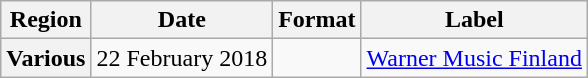<table class="wikitable plainrowheaders">
<tr>
<th>Region</th>
<th>Date</th>
<th>Format</th>
<th>Label</th>
</tr>
<tr>
<th scope="row">Various</th>
<td>22 February 2018</td>
<td></td>
<td><a href='#'>Warner Music Finland</a></td>
</tr>
</table>
